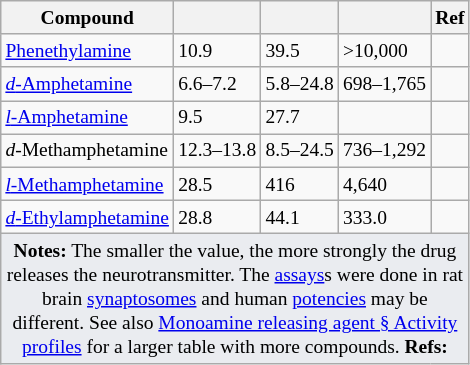<table class="wikitable floatright" style="font-size:small;">
<tr>
<th>Compound</th>
<th data-sort-type="number"></th>
<th data-sort-type="number"></th>
<th data-sort-type="number"></th>
<th>Ref</th>
</tr>
<tr>
<td><a href='#'>Phenethylamine</a></td>
<td>10.9</td>
<td>39.5</td>
<td>>10,000</td>
<td></td>
</tr>
<tr>
<td><a href='#'><em>d</em>-Amphetamine</a></td>
<td>6.6–7.2</td>
<td>5.8–24.8</td>
<td>698–1,765</td>
<td></td>
</tr>
<tr>
<td><a href='#'><em>l</em>-Amphetamine</a></td>
<td>9.5</td>
<td>27.7</td>
<td></td>
<td></td>
</tr>
<tr>
<td><em>d</em>-Methamphetamine</td>
<td>12.3–13.8</td>
<td>8.5–24.5</td>
<td>736–1,292</td>
<td></td>
</tr>
<tr>
<td><a href='#'><em>l</em>-Methamphetamine</a></td>
<td>28.5</td>
<td>416</td>
<td>4,640</td>
<td></td>
</tr>
<tr>
<td><a href='#'><em>d</em>-Ethylamphetamine</a></td>
<td>28.8</td>
<td>44.1</td>
<td>333.0</td>
<td></td>
</tr>
<tr>
<td colspan="7" style="width: 1px; background-color:#eaecf0; text-align: center;"><strong>Notes:</strong> The smaller the value, the more strongly the drug releases the neurotransmitter. The <a href='#'>assays</a>s were done in rat brain <a href='#'>synaptosomes</a> and human <a href='#'>potencies</a> may be different. See also <a href='#'>Monoamine releasing agent § Activity profiles</a> for a larger table with more compounds. <strong>Refs:</strong> </td>
</tr>
</table>
